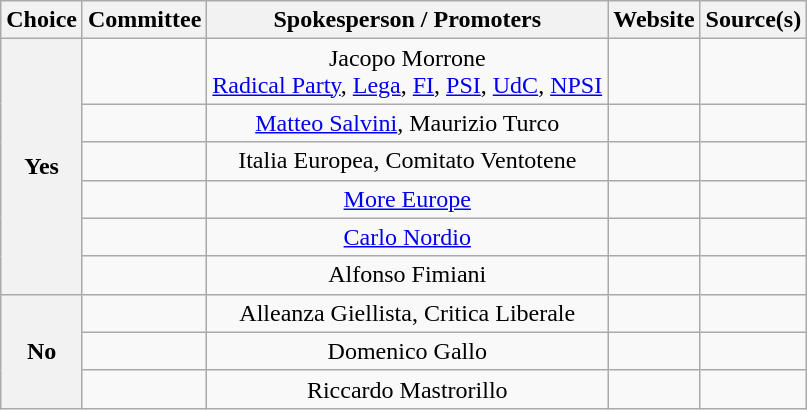<table class=wikitable style=text-align:center>
<tr>
<th>Choice</th>
<th>Committee</th>
<th>Spokesperson / Promoters</th>
<th>Website</th>
<th>Source(s)</th>
</tr>
<tr>
<th rowspan="6"> Yes</th>
<td></td>
<td>Jacopo Morrone <br><a href='#'>Radical Party</a>, <a href='#'>Lega</a>, <a href='#'>FI</a>, <a href='#'>PSI</a>, <a href='#'>UdC</a>, <a href='#'>NPSI</a></td>
<td></td>
<td></td>
</tr>
<tr>
<td></td>
<td><a href='#'>Matteo Salvini</a>, Maurizio Turco</td>
<td></td>
<td></td>
</tr>
<tr>
<td></td>
<td>Italia Europea, Comitato Ventotene</td>
<td></td>
<td></td>
</tr>
<tr>
<td></td>
<td><a href='#'>More Europe</a></td>
<td></td>
<td></td>
</tr>
<tr>
<td></td>
<td><a href='#'>Carlo Nordio</a></td>
<td></td>
<td></td>
</tr>
<tr>
<td></td>
<td>Alfonso Fimiani</td>
<td></td>
<td></td>
</tr>
<tr>
<th rowspan="3"> No</th>
<td></td>
<td>Alleanza Giellista, Critica Liberale</td>
<td></td>
<td></td>
</tr>
<tr>
<td></td>
<td>Domenico Gallo</td>
<td></td>
<td></td>
</tr>
<tr>
<td></td>
<td>Riccardo Mastrorillo</td>
<td></td>
<td></td>
</tr>
</table>
